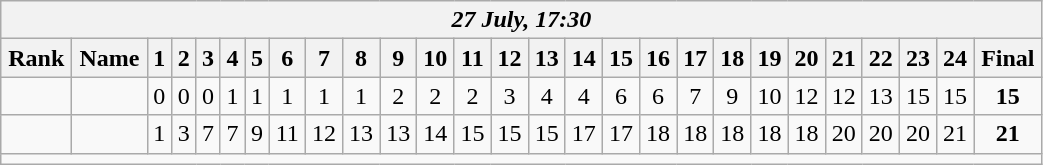<table class=wikitable style="text-align:center; width: 55%">
<tr>
<th colspan=30><em>27 July, 17:30</em></th>
</tr>
<tr>
<th>Rank</th>
<th>Name</th>
<th>1</th>
<th>2</th>
<th>3</th>
<th>4</th>
<th>5</th>
<th>6</th>
<th>7</th>
<th>8</th>
<th>9</th>
<th>10</th>
<th>11</th>
<th>12</th>
<th>13</th>
<th>14</th>
<th>15</th>
<th>16</th>
<th>17</th>
<th>18</th>
<th>19</th>
<th>20</th>
<th>21</th>
<th>22</th>
<th>23</th>
<th>24</th>
<th>Final</th>
</tr>
<tr>
<td></td>
<td align=left></td>
<td>0</td>
<td>0</td>
<td>0</td>
<td>1</td>
<td>1</td>
<td>1</td>
<td>1</td>
<td>1</td>
<td>2</td>
<td>2</td>
<td>2</td>
<td>3</td>
<td>4</td>
<td>4</td>
<td>6</td>
<td>6</td>
<td>7</td>
<td>9</td>
<td>10</td>
<td>12</td>
<td>12</td>
<td>13</td>
<td>15</td>
<td>15</td>
<td><strong>15</strong></td>
</tr>
<tr>
<td></td>
<td align=left><strong></strong></td>
<td>1</td>
<td>3</td>
<td>7</td>
<td>7</td>
<td>9</td>
<td>11</td>
<td>12</td>
<td>13</td>
<td>13</td>
<td>14</td>
<td>15</td>
<td>15</td>
<td>15</td>
<td>17</td>
<td>17</td>
<td>18</td>
<td>18</td>
<td>18</td>
<td>18</td>
<td>18</td>
<td>20</td>
<td>20</td>
<td>20</td>
<td>21</td>
<td><strong>21</strong></td>
</tr>
<tr>
<td colspan=30></td>
</tr>
</table>
